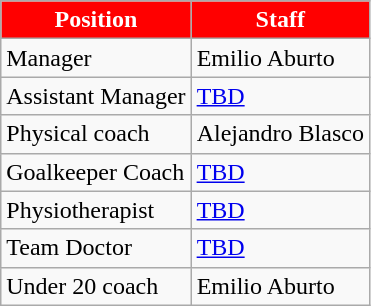<table class="wikitable">
<tr>
<th style="color:White; background:#ff0000;">Position</th>
<th style="color:White; background:#ff0000;">Staff</th>
</tr>
<tr>
<td>Manager</td>
<td> Emilio Aburto</td>
</tr>
<tr>
<td>Assistant Manager</td>
<td> <a href='#'>TBD</a></td>
</tr>
<tr>
<td>Physical coach</td>
<td> Alejandro Blasco</td>
</tr>
<tr>
<td>Goalkeeper Coach</td>
<td> <a href='#'>TBD</a></td>
</tr>
<tr>
<td>Physiotherapist</td>
<td> <a href='#'>TBD</a></td>
</tr>
<tr>
<td>Team Doctor</td>
<td> <a href='#'>TBD</a></td>
</tr>
<tr>
<td>Under 20 coach</td>
<td> Emilio Aburto</td>
</tr>
</table>
